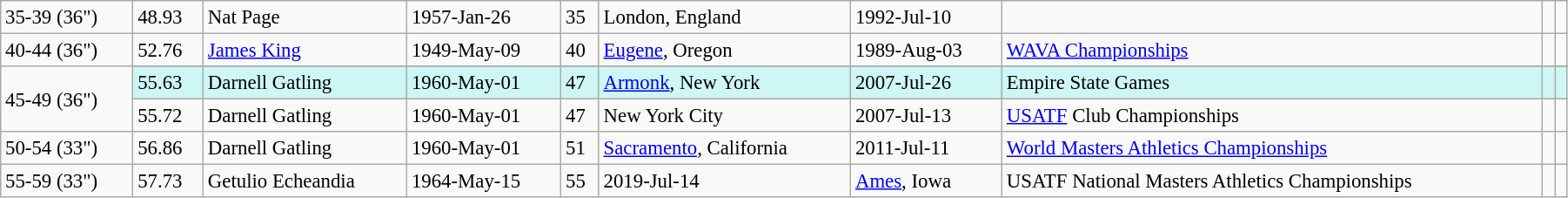<table class="wikitable" style="font-size:95%; width: 95%">
<tr>
<td>35-39 (36")</td>
<td>48.93</td>
<td>Nat Page</td>
<td>1957-Jan-26</td>
<td>35</td>
<td>London, England</td>
<td>1992-Jul-10</td>
<td></td>
<td></td>
<td></td>
</tr>
<tr>
<td>40-44 (36")</td>
<td>52.76</td>
<td><a href='#'>James King</a></td>
<td>1949-May-09</td>
<td>40</td>
<td><a href='#'>Eugene</a>, Oregon</td>
<td>1989-Aug-03</td>
<td><a href='#'>WAVA Championships</a></td>
<td></td>
<td></td>
</tr>
<tr>
<td rowspan=3>45-49 (36")</td>
</tr>
<tr style="background:#cef6f5;">
<td>55.63</td>
<td>Darnell Gatling</td>
<td>1960-May-01</td>
<td>47</td>
<td><a href='#'>Armonk</a>, New York</td>
<td>2007-Jul-26</td>
<td>Empire State Games</td>
<td></td>
<td></td>
</tr>
<tr>
<td>55.72</td>
<td>Darnell Gatling</td>
<td>1960-May-01</td>
<td>47</td>
<td>New York City</td>
<td>2007-Jul-13</td>
<td><a href='#'>USATF</a> Club Championships</td>
<td></td>
<td></td>
</tr>
<tr>
<td>50-54 (33")</td>
<td>56.86</td>
<td>Darnell Gatling</td>
<td>1960-May-01</td>
<td>51</td>
<td><a href='#'>Sacramento</a>, California</td>
<td>2011-Jul-11</td>
<td><a href='#'>World Masters Athletics Championships</a></td>
<td></td>
<td></td>
</tr>
<tr>
<td>55-59 (33")</td>
<td>57.73</td>
<td>Getulio Echeandia</td>
<td>1964-May-15</td>
<td>55</td>
<td>2019-Jul-14</td>
<td><a href='#'>Ames</a>, Iowa</td>
<td>USATF National Masters Athletics Championships</td>
<td></td>
<td></td>
</tr>
</table>
